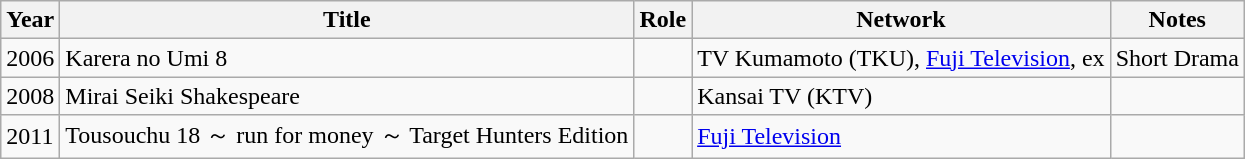<table class="wikitable">
<tr>
<th>Year</th>
<th>Title</th>
<th>Role</th>
<th>Network</th>
<th>Notes</th>
</tr>
<tr>
<td>2006</td>
<td>Karera no Umi 8</td>
<td></td>
<td>TV Kumamoto (TKU), <a href='#'>Fuji Television</a>, ex</td>
<td>Short Drama</td>
</tr>
<tr>
<td>2008</td>
<td>Mirai Seiki Shakespeare</td>
<td></td>
<td>Kansai TV (KTV)</td>
<td></td>
</tr>
<tr>
<td>2011</td>
<td>Tousouchu 18 ～ run for money ～ Target Hunters Edition</td>
<td></td>
<td><a href='#'>Fuji Television</a></td>
<td></td>
</tr>
</table>
